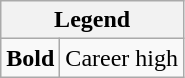<table class="wikitable mw-collapsible mw-collapsed">
<tr>
<th colspan="2">Legend</th>
</tr>
<tr>
<td><strong>Bold</strong></td>
<td>Career high</td>
</tr>
</table>
